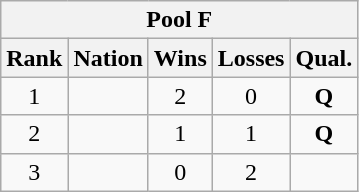<table class="wikitable" style="text-align:center">
<tr>
<th colspan=5 align=center><strong>Pool F</strong></th>
</tr>
<tr>
<th>Rank</th>
<th>Nation</th>
<th>Wins</th>
<th>Losses</th>
<th>Qual.</th>
</tr>
<tr>
<td>1</td>
<td align=left></td>
<td>2</td>
<td>0</td>
<td><strong>Q</strong></td>
</tr>
<tr>
<td>2</td>
<td align=left></td>
<td>1</td>
<td>1</td>
<td><strong>Q</strong></td>
</tr>
<tr>
<td>3</td>
<td align=left></td>
<td>0</td>
<td>2</td>
<td></td>
</tr>
</table>
